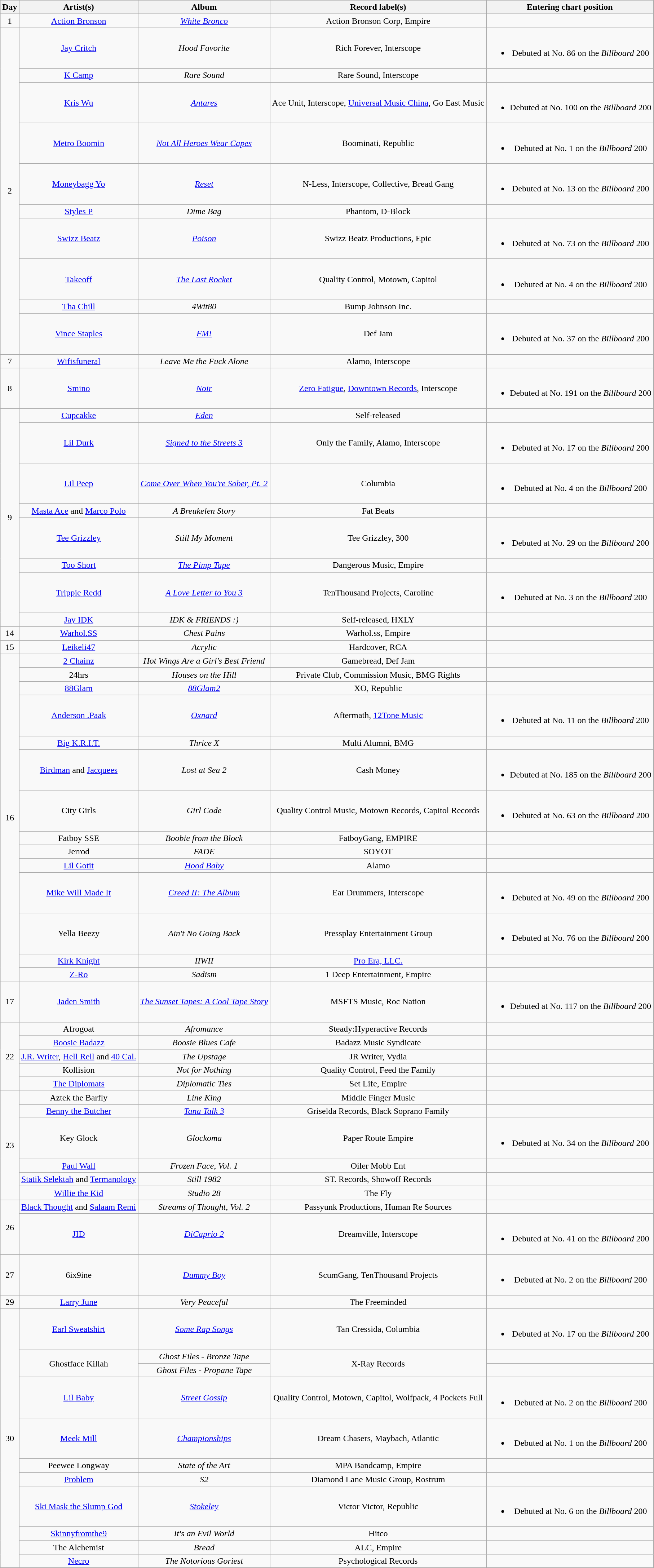<table class="wikitable" style="text-align:center;">
<tr>
<th scope="col">Day</th>
<th scope="col">Artist(s)</th>
<th scope="col">Album</th>
<th scope="col">Record label(s)</th>
<th scope="col">Entering chart position</th>
</tr>
<tr>
<td>1</td>
<td><a href='#'>Action Bronson</a></td>
<td><em><a href='#'>White Bronco</a></em></td>
<td>Action Bronson Corp, Empire</td>
<td></td>
</tr>
<tr>
<td rowspan="10">2</td>
<td><a href='#'>Jay Critch</a></td>
<td><em>Hood Favorite</em></td>
<td>Rich Forever, Interscope</td>
<td><br><ul><li>Debuted at No. 86 on the <em>Billboard</em> 200</li></ul></td>
</tr>
<tr>
<td><a href='#'>K Camp</a></td>
<td><em>Rare Sound</em></td>
<td>Rare Sound, Interscope</td>
<td></td>
</tr>
<tr>
<td><a href='#'>Kris Wu</a></td>
<td><em><a href='#'>Antares</a></em></td>
<td>Ace Unit, Interscope, <a href='#'>Universal Music China</a>, Go East Music</td>
<td><br><ul><li>Debuted at No. 100 on the <em>Billboard</em> 200</li></ul></td>
</tr>
<tr>
<td><a href='#'>Metro Boomin</a></td>
<td><em><a href='#'>Not All Heroes Wear Capes</a></em></td>
<td>Boominati, Republic</td>
<td><br><ul><li>Debuted at No. 1 on the <em>Billboard</em> 200</li></ul></td>
</tr>
<tr>
<td><a href='#'>Moneybagg Yo</a></td>
<td><em><a href='#'>Reset</a></em></td>
<td>N-Less, Interscope, Collective, Bread Gang</td>
<td><br><ul><li>Debuted at No. 13 on the <em>Billboard</em> 200</li></ul></td>
</tr>
<tr>
<td><a href='#'>Styles P</a></td>
<td><em>Dime Bag</em></td>
<td>Phantom, D-Block</td>
<td></td>
</tr>
<tr>
<td><a href='#'>Swizz Beatz</a></td>
<td><em><a href='#'>Poison</a></em></td>
<td>Swizz Beatz Productions, Epic</td>
<td><br><ul><li>Debuted at No. 73 on the <em>Billboard</em> 200</li></ul></td>
</tr>
<tr>
<td><a href='#'>Takeoff</a></td>
<td><em><a href='#'>The Last Rocket</a></em></td>
<td>Quality Control, Motown, Capitol</td>
<td><br><ul><li>Debuted at No. 4 on the <em>Billboard</em> 200</li></ul></td>
</tr>
<tr>
<td><a href='#'>Tha Chill</a></td>
<td><em>4Wit80</em></td>
<td>Bump Johnson Inc.</td>
<td></td>
</tr>
<tr>
<td><a href='#'>Vince Staples</a></td>
<td><em><a href='#'>FM!</a></em></td>
<td>Def Jam</td>
<td><br><ul><li>Debuted at No. 37 on the <em>Billboard</em> 200</li></ul></td>
</tr>
<tr>
<td>7</td>
<td><a href='#'>Wifisfuneral</a></td>
<td><em>Leave Me the Fuck Alone</em></td>
<td>Alamo, Interscope</td>
<td></td>
</tr>
<tr>
<td>8</td>
<td><a href='#'>Smino</a></td>
<td><em><a href='#'>Noir</a></em></td>
<td><a href='#'>Zero Fatigue</a>, <a href='#'>Downtown Records</a>, Interscope</td>
<td><br><ul><li>Debuted at No. 191 on the <em>Billboard</em> 200</li></ul></td>
</tr>
<tr>
<td rowspan="8">9</td>
<td><a href='#'>Cupcakke</a></td>
<td><em><a href='#'>Eden</a></em></td>
<td>Self-released</td>
<td></td>
</tr>
<tr>
<td><a href='#'>Lil Durk</a></td>
<td><em><a href='#'>Signed to the Streets 3</a></em></td>
<td>Only the Family, Alamo, Interscope</td>
<td><br><ul><li>Debuted at No. 17 on the <em>Billboard</em> 200</li></ul></td>
</tr>
<tr>
<td><a href='#'>Lil Peep</a></td>
<td><em><a href='#'>Come Over When You're Sober, Pt. 2</a></em></td>
<td>Columbia</td>
<td><br><ul><li>Debuted at No. 4 on the <em>Billboard</em> 200</li></ul></td>
</tr>
<tr>
<td><a href='#'>Masta Ace</a> and <a href='#'>Marco Polo</a></td>
<td><em>A Breukelen Story</em></td>
<td>Fat Beats</td>
<td></td>
</tr>
<tr>
<td><a href='#'>Tee Grizzley</a></td>
<td><em>Still My Moment</em></td>
<td>Tee Grizzley, 300</td>
<td><br><ul><li>Debuted at No. 29 on the <em>Billboard</em> 200</li></ul></td>
</tr>
<tr>
<td><a href='#'>Too Short</a></td>
<td><em><a href='#'>The Pimp Tape</a></em></td>
<td>Dangerous Music, Empire</td>
<td></td>
</tr>
<tr>
<td><a href='#'>Trippie Redd</a></td>
<td><em><a href='#'>A Love Letter to You 3</a></em></td>
<td>TenThousand Projects, Caroline</td>
<td><br><ul><li>Debuted at No. 3 on the <em>Billboard</em> 200</li></ul></td>
</tr>
<tr>
<td><a href='#'>Jay IDK</a></td>
<td><em>IDK & FRIENDS :)</em></td>
<td>Self-released, HXLY</td>
<td></td>
</tr>
<tr>
<td>14</td>
<td><a href='#'>Warhol.SS</a></td>
<td><em>Chest Pains</em></td>
<td>Warhol.ss, Empire</td>
<td></td>
</tr>
<tr>
<td>15</td>
<td><a href='#'>Leikeli47</a></td>
<td><em>Acrylic</em></td>
<td>Hardcover, RCA</td>
<td></td>
</tr>
<tr>
<td rowspan="14">16</td>
<td><a href='#'>2 Chainz</a></td>
<td><em>Hot Wings Are a Girl's Best Friend</em></td>
<td>Gamebread, Def Jam</td>
<td></td>
</tr>
<tr>
<td>24hrs</td>
<td><em>Houses on the Hill</em></td>
<td>Private Club, Commission Music, BMG Rights</td>
<td></td>
</tr>
<tr>
<td><a href='#'>88Glam</a></td>
<td><em><a href='#'>88Glam2</a></em></td>
<td>XO, Republic</td>
<td></td>
</tr>
<tr>
<td><a href='#'>Anderson .Paak</a></td>
<td><em><a href='#'>Oxnard</a></em></td>
<td>Aftermath, <a href='#'>12Tone Music</a></td>
<td><br><ul><li>Debuted at No. 11 on the <em>Billboard</em> 200</li></ul></td>
</tr>
<tr>
<td><a href='#'>Big K.R.I.T.</a></td>
<td><em>Thrice X</em></td>
<td>Multi Alumni, BMG</td>
<td></td>
</tr>
<tr>
<td><a href='#'>Birdman</a> and <a href='#'>Jacquees</a></td>
<td><em>Lost at Sea 2</em></td>
<td>Cash Money</td>
<td><br><ul><li>Debuted at No. 185 on the <em>Billboard</em> 200</li></ul></td>
</tr>
<tr>
<td>City Girls</td>
<td><em>Girl Code</em></td>
<td>Quality Control Music, Motown Records, Capitol Records</td>
<td><br><ul><li>Debuted at No. 63 on the <em>Billboard</em> 200</li></ul></td>
</tr>
<tr>
<td>Fatboy SSE</td>
<td><em>Boobie from the Block</em></td>
<td>FatboyGang, EMPIRE</td>
<td></td>
</tr>
<tr>
<td>Jerrod</td>
<td><em>FADE</em></td>
<td>SOYOT</td>
<td></td>
</tr>
<tr>
<td><a href='#'>Lil Gotit</a></td>
<td><em><a href='#'>Hood Baby</a></em></td>
<td>Alamo</td>
<td></td>
</tr>
<tr>
<td><a href='#'>Mike Will Made It</a></td>
<td><em><a href='#'>Creed II: The Album</a></em></td>
<td>Ear Drummers, Interscope</td>
<td><br><ul><li>Debuted at No. 49 on the <em>Billboard</em> 200</li></ul></td>
</tr>
<tr>
<td>Yella Beezy</td>
<td><em>Ain't No Going Back</em></td>
<td>Pressplay Entertainment Group</td>
<td><br><ul><li>Debuted at No. 76 on the <em>Billboard</em> 200</li></ul></td>
</tr>
<tr>
<td><a href='#'>Kirk Knight</a></td>
<td><em>IIWII</em></td>
<td><a href='#'>Pro Era, LLC.</a></td>
<td></td>
</tr>
<tr>
<td><a href='#'>Z-Ro</a></td>
<td><em>Sadism</em></td>
<td>1 Deep Entertainment, Empire</td>
<td></td>
</tr>
<tr>
<td>17</td>
<td><a href='#'>Jaden Smith</a></td>
<td><em><a href='#'>The Sunset Tapes: A Cool Tape Story</a></em></td>
<td>MSFTS Music, Roc Nation</td>
<td><br><ul><li>Debuted at No. 117 on the <em>Billboard</em> 200</li></ul></td>
</tr>
<tr>
<td rowspan="5">22</td>
<td>Afrogoat</td>
<td><em>Afromance</em></td>
<td>Steady:Hyperactive Records</td>
<td></td>
</tr>
<tr>
<td><a href='#'>Boosie Badazz</a></td>
<td><em>Boosie Blues Cafe</em></td>
<td>Badazz Music Syndicate</td>
<td></td>
</tr>
<tr>
<td><a href='#'>J.R. Writer</a>, <a href='#'>Hell Rell</a> and <a href='#'>40 Cal.</a></td>
<td><em>The Upstage</em></td>
<td>JR Writer, Vydia</td>
<td></td>
</tr>
<tr>
<td>Kollision</td>
<td><em>Not for Nothing</em></td>
<td>Quality Control, Feed the Family</td>
<td></td>
</tr>
<tr>
<td><a href='#'>The Diplomats</a></td>
<td><em>Diplomatic Ties</em></td>
<td>Set Life, Empire</td>
<td></td>
</tr>
<tr>
<td rowspan="6">23</td>
<td>Aztek the Barfly</td>
<td><em>Line King</em></td>
<td>Middle Finger Music</td>
<td></td>
</tr>
<tr>
<td><a href='#'>Benny the Butcher</a></td>
<td><em><a href='#'>Tana Talk 3</a></em></td>
<td>Griselda Records, Black Soprano Family</td>
<td></td>
</tr>
<tr>
<td>Key Glock</td>
<td><em>Glockoma</em></td>
<td>Paper Route Empire</td>
<td><br><ul><li>Debuted at No. 34 on the <em>Billboard</em> 200</li></ul></td>
</tr>
<tr>
<td><a href='#'>Paul Wall</a></td>
<td><em>Frozen Face, Vol. 1</em></td>
<td>Oiler Mobb Ent</td>
<td></td>
</tr>
<tr>
<td><a href='#'>Statik Selektah</a> and <a href='#'>Termanology</a></td>
<td><em>Still 1982</em></td>
<td>ST. Records, Showoff Records</td>
<td></td>
</tr>
<tr>
<td><a href='#'>Willie the Kid</a></td>
<td><em>Studio 28</em></td>
<td>The Fly</td>
<td></td>
</tr>
<tr>
<td rowspan="2">26</td>
<td><a href='#'>Black Thought</a> and <a href='#'>Salaam Remi</a></td>
<td><em>Streams of Thought, Vol. 2</em></td>
<td>Passyunk Productions, Human Re Sources</td>
<td></td>
</tr>
<tr>
<td><a href='#'>JID</a></td>
<td><em><a href='#'>DiCaprio 2</a></em></td>
<td>Dreamville, Interscope</td>
<td><br><ul><li>Debuted at No. 41 on the <em>Billboard</em> 200</li></ul></td>
</tr>
<tr>
<td>27</td>
<td>6ix9ine</td>
<td><em><a href='#'>Dummy Boy</a></em></td>
<td>ScumGang, TenThousand Projects</td>
<td><br><ul><li>Debuted at No. 2 on the <em>Billboard</em> 200</li></ul></td>
</tr>
<tr>
<td>29</td>
<td><a href='#'>Larry June</a></td>
<td><em>Very Peaceful</em></td>
<td>The Freeminded</td>
<td></td>
</tr>
<tr>
<td rowspan="11">30</td>
<td><a href='#'>Earl Sweatshirt</a></td>
<td><em><a href='#'>Some Rap Songs</a></em></td>
<td>Tan Cressida, Columbia</td>
<td><br><ul><li>Debuted at No. 17 on the <em>Billboard</em> 200</li></ul></td>
</tr>
<tr>
<td rowspan="2">Ghostface Killah</td>
<td><em>Ghost Files - Bronze Tape</em></td>
<td rowspan="2">X-Ray Records</td>
<td></td>
</tr>
<tr>
<td><em>Ghost Files - Propane Tape</em></td>
<td></td>
</tr>
<tr>
<td><a href='#'>Lil Baby</a></td>
<td><em><a href='#'>Street Gossip</a></em></td>
<td>Quality Control, Motown, Capitol, Wolfpack, 4 Pockets Full</td>
<td><br><ul><li>Debuted at No. 2 on the <em>Billboard</em> 200</li></ul></td>
</tr>
<tr>
<td><a href='#'>Meek Mill</a></td>
<td><em><a href='#'>Championships</a></em></td>
<td>Dream Chasers, Maybach, Atlantic</td>
<td><br><ul><li>Debuted at No. 1 on the <em>Billboard</em> 200</li></ul></td>
</tr>
<tr>
<td>Peewee Longway</td>
<td><em>State of the Art</em></td>
<td>MPA Bandcamp, Empire</td>
<td></td>
</tr>
<tr>
<td><a href='#'>Problem</a></td>
<td><em>S2</em></td>
<td>Diamond Lane Music Group, Rostrum</td>
<td></td>
</tr>
<tr>
<td><a href='#'>Ski Mask the Slump God</a></td>
<td><em><a href='#'>Stokeley</a></em></td>
<td>Victor Victor, Republic</td>
<td><br><ul><li>Debuted at No. 6 on the <em>Billboard</em> 200</li></ul></td>
</tr>
<tr>
<td><a href='#'>Skinnyfromthe9</a></td>
<td><em>It's an Evil World</em></td>
<td>Hitco</td>
<td></td>
</tr>
<tr>
<td>The Alchemist</td>
<td><em>Bread</em></td>
<td>ALC, Empire</td>
<td></td>
</tr>
<tr>
<td><a href='#'>Necro</a></td>
<td><em>The Notorious Goriest</em></td>
<td>Psychological Records</td>
<td></td>
</tr>
<tr>
</tr>
</table>
